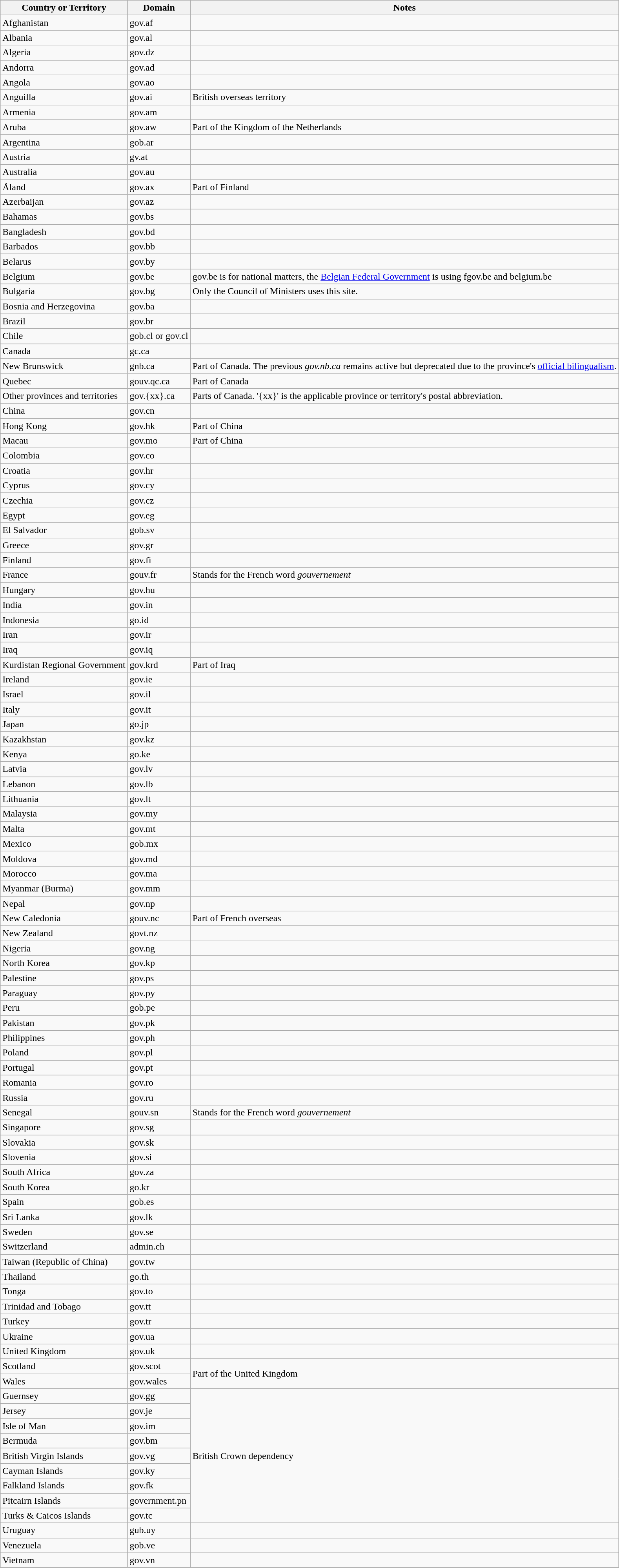<table class=wikitable>
<tr>
<th>Country or Territory</th>
<th>Domain</th>
<th>Notes</th>
</tr>
<tr>
<td>Afghanistan</td>
<td>gov.af</td>
<td></td>
</tr>
<tr>
<td>Albania</td>
<td>gov.al</td>
<td></td>
</tr>
<tr>
<td>Algeria</td>
<td>gov.dz</td>
<td></td>
</tr>
<tr>
<td>Andorra</td>
<td>gov.ad</td>
<td></td>
</tr>
<tr>
<td>Angola</td>
<td>gov.ao</td>
<td></td>
</tr>
<tr>
<td>Anguilla</td>
<td>gov.ai</td>
<td>British overseas territory</td>
</tr>
<tr>
<td>Armenia</td>
<td>gov.am</td>
<td></td>
</tr>
<tr>
<td>Aruba</td>
<td>gov.aw</td>
<td>Part of the Kingdom of the Netherlands</td>
</tr>
<tr>
<td>Argentina</td>
<td>gob.ar</td>
<td></td>
</tr>
<tr>
<td>Austria</td>
<td>gv.at</td>
<td></td>
</tr>
<tr>
<td>Australia</td>
<td>gov.au</td>
<td></td>
</tr>
<tr>
<td>Åland</td>
<td>gov.ax</td>
<td>Part of Finland</td>
</tr>
<tr>
<td>Azerbaijan</td>
<td>gov.az</td>
<td></td>
</tr>
<tr>
<td>Bahamas</td>
<td>gov.bs</td>
<td></td>
</tr>
<tr>
<td>Bangladesh</td>
<td>gov.bd</td>
<td></td>
</tr>
<tr>
<td>Barbados</td>
<td>gov.bb</td>
<td></td>
</tr>
<tr>
<td>Belarus</td>
<td>gov.by</td>
<td></td>
</tr>
<tr>
<td>Belgium</td>
<td>gov.be</td>
<td>gov.be is for national matters, the <a href='#'>Belgian Federal Government</a> is using fgov.be and belgium.be</td>
</tr>
<tr>
<td>Bulgaria</td>
<td>gov.bg</td>
<td>Only the Council of Ministers uses this site.</td>
</tr>
<tr>
<td>Bosnia and Herzegovina</td>
<td>gov.ba</td>
<td></td>
</tr>
<tr>
<td>Brazil</td>
<td>gov.br</td>
<td></td>
</tr>
<tr>
<td>Chile</td>
<td>gob.cl or gov.cl</td>
<td></td>
</tr>
<tr>
<td>Canada</td>
<td>gc.ca</td>
<td></td>
</tr>
<tr>
<td>New Brunswick</td>
<td>gnb.ca</td>
<td>Part of Canada. The previous <em>gov.nb.ca</em> remains active but deprecated due to the province's <a href='#'>official bilingualism</a>.</td>
</tr>
<tr>
<td>Quebec</td>
<td>gouv.qc.ca</td>
<td>Part of Canada</td>
</tr>
<tr>
<td>Other provinces and territories</td>
<td>gov.{xx}.ca</td>
<td>Parts of Canada. '{xx}' is the applicable province or territory's postal abbreviation.</td>
</tr>
<tr>
<td>China</td>
<td>gov.cn</td>
<td></td>
</tr>
<tr>
</tr>
<tr>
<td>Hong Kong</td>
<td>gov.hk</td>
<td>Part of China</td>
</tr>
<tr>
</tr>
<tr>
<td>Macau</td>
<td>gov.mo</td>
<td>Part of China</td>
</tr>
<tr>
</tr>
<tr>
<td>Colombia</td>
<td>gov.co</td>
<td></td>
</tr>
<tr>
<td>Croatia</td>
<td>gov.hr</td>
<td></td>
</tr>
<tr>
<td>Cyprus</td>
<td>gov.cy</td>
<td></td>
</tr>
<tr>
<td>Czechia</td>
<td>gov.cz</td>
<td></td>
</tr>
<tr>
<td>Egypt</td>
<td>gov.eg</td>
<td></td>
</tr>
<tr>
<td>El Salvador</td>
<td>gob.sv</td>
<td></td>
</tr>
<tr>
<td>Greece</td>
<td>gov.gr</td>
<td></td>
</tr>
<tr>
<td>Finland</td>
<td>gov.fi</td>
<td></td>
</tr>
<tr>
<td>France</td>
<td>gouv.fr</td>
<td>Stands for the French word <em>gouvernement</em></td>
</tr>
<tr>
<td>Hungary</td>
<td>gov.hu</td>
<td></td>
</tr>
<tr>
<td>India</td>
<td>gov.in</td>
<td></td>
</tr>
<tr>
<td>Indonesia</td>
<td>go.id</td>
<td></td>
</tr>
<tr>
<td>Iran</td>
<td>gov.ir</td>
<td></td>
</tr>
<tr>
<td>Iraq</td>
<td>gov.iq</td>
<td></td>
</tr>
<tr>
<td>Kurdistan Regional Government</td>
<td>gov.krd</td>
<td>Part of Iraq</td>
</tr>
<tr>
<td>Ireland</td>
<td>gov.ie</td>
<td></td>
</tr>
<tr>
<td>Israel</td>
<td>gov.il</td>
<td></td>
</tr>
<tr>
<td>Italy</td>
<td>gov.it</td>
<td></td>
</tr>
<tr>
<td>Japan</td>
<td>go.jp</td>
<td></td>
</tr>
<tr>
<td>Kazakhstan</td>
<td>gov.kz</td>
<td></td>
</tr>
<tr>
<td>Kenya</td>
<td>go.ke</td>
<td></td>
</tr>
<tr>
<td>Latvia</td>
<td>gov.lv</td>
<td></td>
</tr>
<tr>
<td>Lebanon</td>
<td>gov.lb</td>
<td></td>
</tr>
<tr>
</tr>
<tr>
<td>Lithuania</td>
<td>gov.lt</td>
<td></td>
</tr>
<tr>
<td>Malaysia</td>
<td>gov.my</td>
<td></td>
</tr>
<tr>
<td>Malta</td>
<td>gov.mt</td>
<td></td>
</tr>
<tr>
<td>Mexico</td>
<td>gob.mx</td>
<td></td>
</tr>
<tr>
<td>Moldova</td>
<td>gov.md</td>
<td></td>
</tr>
<tr>
<td>Morocco</td>
<td>gov.ma</td>
<td></td>
</tr>
<tr>
<td>Myanmar (Burma)</td>
<td>gov.mm</td>
<td></td>
</tr>
<tr>
<td>Nepal</td>
<td>gov.np</td>
<td></td>
</tr>
<tr>
<td>New Caledonia</td>
<td>gouv.nc</td>
<td>Part of French overseas</td>
</tr>
<tr>
<td>New Zealand</td>
<td>govt.nz</td>
<td></td>
</tr>
<tr>
<td>Nigeria</td>
<td>gov.ng</td>
<td></td>
</tr>
<tr>
<td>North Korea</td>
<td>gov.kp</td>
<td></td>
</tr>
<tr>
<td>Palestine</td>
<td>gov.ps</td>
<td></td>
</tr>
<tr>
<td>Paraguay</td>
<td>gov.py</td>
<td></td>
</tr>
<tr>
<td>Peru</td>
<td>gob.pe</td>
<td></td>
</tr>
<tr>
<td>Pakistan</td>
<td>gov.pk</td>
<td></td>
</tr>
<tr>
<td>Philippines</td>
<td>gov.ph</td>
<td></td>
</tr>
<tr>
<td>Poland</td>
<td>gov.pl</td>
<td></td>
</tr>
<tr>
<td>Portugal</td>
<td>gov.pt</td>
<td></td>
</tr>
<tr>
<td>Romania</td>
<td>gov.ro</td>
<td></td>
</tr>
<tr>
<td>Russia</td>
<td>gov.ru</td>
<td></td>
</tr>
<tr>
<td>Senegal</td>
<td>gouv.sn</td>
<td>Stands for the French word <em>gouvernement</em></td>
</tr>
<tr>
<td>Singapore</td>
<td>gov.sg</td>
<td></td>
</tr>
<tr>
<td>Slovakia</td>
<td>gov.sk</td>
<td></td>
</tr>
<tr>
<td>Slovenia</td>
<td>gov.si</td>
<td></td>
</tr>
<tr>
<td>South Africa</td>
<td>gov.za</td>
<td></td>
</tr>
<tr>
<td>South Korea</td>
<td>go.kr</td>
<td></td>
</tr>
<tr>
<td>Spain</td>
<td>gob.es</td>
<td></td>
</tr>
<tr>
<td>Sri Lanka</td>
<td>gov.lk</td>
<td></td>
</tr>
<tr>
<td>Sweden</td>
<td>gov.se</td>
<td></td>
</tr>
<tr>
<td>Switzerland</td>
<td>admin.ch</td>
<td></td>
</tr>
<tr>
<td>Taiwan (Republic of China)</td>
<td>gov.tw</td>
<td></td>
</tr>
<tr>
<td>Thailand</td>
<td>go.th</td>
<td></td>
</tr>
<tr>
<td>Tonga</td>
<td>gov.to</td>
<td></td>
</tr>
<tr>
<td>Trinidad and Tobago</td>
<td>gov.tt</td>
<td></td>
</tr>
<tr>
<td>Turkey</td>
<td>gov.tr</td>
<td></td>
</tr>
<tr>
<td>Ukraine</td>
<td>gov.ua</td>
<td></td>
</tr>
<tr>
<td>United Kingdom</td>
<td>gov.uk</td>
<td></td>
</tr>
<tr>
<td>Scotland</td>
<td>gov.scot</td>
<td rowspan="2">Part of the United Kingdom</td>
</tr>
<tr>
<td>Wales</td>
<td>gov.wales</td>
</tr>
<tr>
<td>Guernsey</td>
<td>gov.gg</td>
<td rowspan="9">British Crown dependency</td>
</tr>
<tr>
<td>Jersey</td>
<td>gov.je</td>
</tr>
<tr>
<td>Isle of Man</td>
<td>gov.im</td>
</tr>
<tr>
<td>Bermuda</td>
<td>gov.bm</td>
</tr>
<tr>
<td>British Virgin Islands</td>
<td>gov.vg</td>
</tr>
<tr>
<td>Cayman Islands</td>
<td>gov.ky</td>
</tr>
<tr>
<td>Falkland Islands</td>
<td>gov.fk</td>
</tr>
<tr>
<td>Pitcairn Islands</td>
<td>government.pn</td>
</tr>
<tr>
<td>Turks & Caicos Islands</td>
<td>gov.tc</td>
</tr>
<tr>
<td>Uruguay</td>
<td>gub.uy</td>
<td></td>
</tr>
<tr>
<td>Venezuela</td>
<td>gob.ve</td>
<td></td>
</tr>
<tr>
<td>Vietnam</td>
<td>gov.vn</td>
<td></td>
</tr>
</table>
